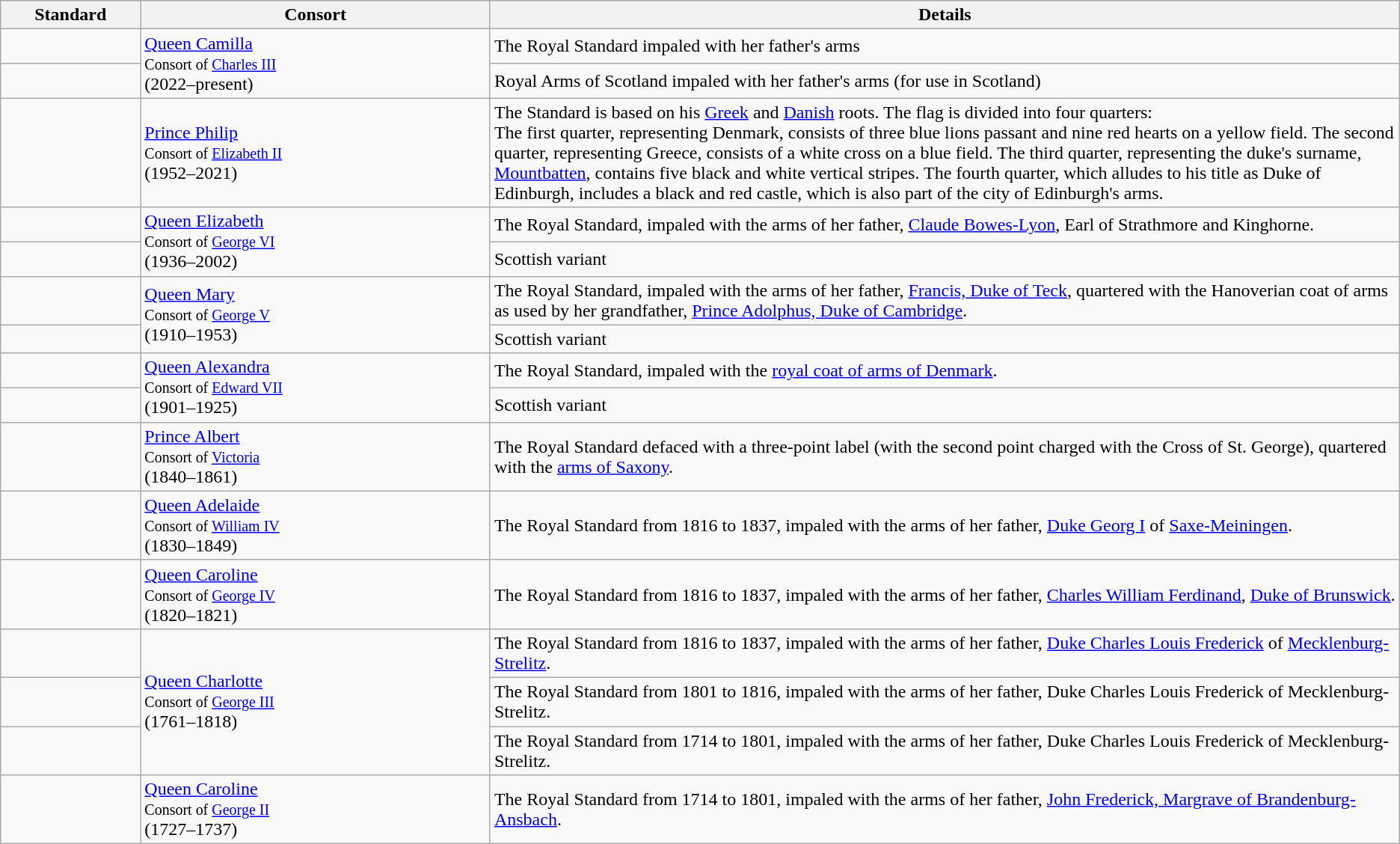<table class="wikitable">
<tr style="background:#efefef;">
<th style="width:10%;">Standard</th>
<th style="width:25%;">Consort</th>
<th style="width:65%;">Details</th>
</tr>
<tr>
<td></td>
<td rowspan="2"><a href='#'>Queen Camilla</a><br><small>Consort of <a href='#'>Charles III</a></small><br>(2022–present)</td>
<td>The Royal Standard impaled with her father's arms</td>
</tr>
<tr>
<td></td>
<td>Royal Arms of Scotland impaled with her father's arms (for use in Scotland) </td>
</tr>
<tr>
<td></td>
<td><a href='#'>Prince Philip</a><br><small>Consort of <a href='#'>Elizabeth II</a></small><br>(1952–2021)</td>
<td>The Standard is based on his <a href='#'>Greek</a> and <a href='#'>Danish</a> roots. The flag is divided into four quarters:<br>The first quarter, representing Denmark, consists of three blue lions passant and nine red hearts on a yellow field. The second quarter, representing Greece, consists of a white cross on a blue field. The third quarter, representing the duke's surname, <a href='#'>Mountbatten</a>, contains five black and white vertical stripes. The fourth quarter, which alludes to his title as Duke of Edinburgh, includes a black and red castle, which is also part of the city of Edinburgh's arms.</td>
</tr>
<tr>
<td></td>
<td rowspan="2"><a href='#'>Queen Elizabeth</a><br><small>Consort of <a href='#'>George VI</a></small><br>(1936–2002)</td>
<td>The Royal Standard, impaled with the arms of her father, <a href='#'>Claude Bowes-Lyon</a>, Earl of Strathmore and Kinghorne.</td>
</tr>
<tr>
<td></td>
<td>Scottish variant</td>
</tr>
<tr>
<td></td>
<td rowspan="2"><a href='#'>Queen Mary</a><br><small>Consort of <a href='#'>George V</a></small><br>(1910–1953)</td>
<td>The Royal Standard, impaled with the arms of her father, <a href='#'>Francis, Duke of Teck</a>, quartered with the Hanoverian coat of arms as used by her grandfather, <a href='#'>Prince Adolphus, Duke of Cambridge</a>.</td>
</tr>
<tr>
<td></td>
<td>Scottish variant</td>
</tr>
<tr>
<td></td>
<td rowspan="2"><a href='#'>Queen Alexandra</a><br><small>Consort of <a href='#'>Edward VII</a></small><br>(1901–1925)</td>
<td>The Royal Standard, impaled with the <a href='#'>royal coat of arms of Denmark</a>.</td>
</tr>
<tr>
<td></td>
<td>Scottish variant</td>
</tr>
<tr>
<td></td>
<td><a href='#'>Prince Albert</a><br><small>Consort of <a href='#'>Victoria</a></small><br>(1840–1861)</td>
<td>The Royal Standard defaced with a three-point label (with the second point charged with the Cross of St. George), quartered with the <a href='#'>arms of Saxony</a>.</td>
</tr>
<tr>
<td></td>
<td><a href='#'>Queen Adelaide</a><br><small>Consort of <a href='#'>William IV</a></small><br>(1830–1849)</td>
<td>The Royal Standard from 1816 to 1837, impaled with the arms of her father, <a href='#'>Duke Georg I</a> of <a href='#'>Saxe-Meiningen</a>.</td>
</tr>
<tr>
<td></td>
<td><a href='#'>Queen Caroline</a><br><small>Consort of <a href='#'>George IV</a></small><br>(1820–1821)</td>
<td>The Royal Standard from 1816 to 1837, impaled with the arms of her father, <a href='#'>Charles William Ferdinand</a>, <a href='#'>Duke of Brunswick</a>.</td>
</tr>
<tr>
<td></td>
<td rowspan="3"><a href='#'>Queen Charlotte</a><br><small>Consort of <a href='#'>George III</a></small><br>(1761–1818)</td>
<td>The Royal Standard from 1816 to 1837, impaled with the arms of her father, <a href='#'>Duke Charles Louis Frederick</a> of <a href='#'>Mecklenburg-Strelitz</a>.</td>
</tr>
<tr>
<td></td>
<td>The Royal Standard from 1801 to 1816, impaled with the arms of her father, Duke Charles Louis Frederick of Mecklenburg-Strelitz.</td>
</tr>
<tr>
<td></td>
<td>The Royal Standard from 1714 to 1801, impaled with the arms of her father, Duke Charles Louis Frederick of Mecklenburg-Strelitz.</td>
</tr>
<tr>
<td></td>
<td><a href='#'>Queen Caroline</a><br><small>Consort of <a href='#'>George II</a></small><br>(1727–1737)</td>
<td>The Royal Standard from 1714 to 1801, impaled with the arms of her father, <a href='#'>John Frederick, Margrave of Brandenburg-Ansbach</a>.</td>
</tr>
</table>
